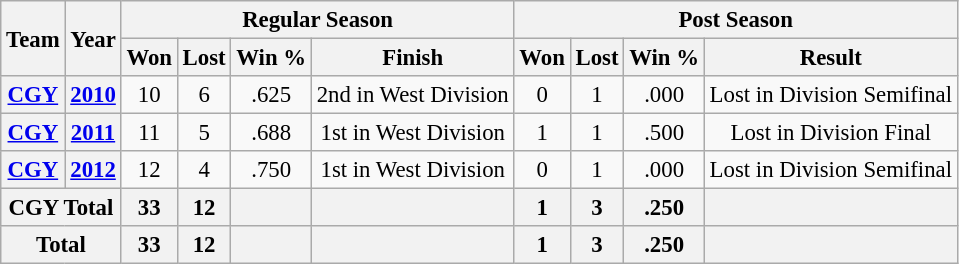<table class="wikitable" style="font-size: 95%; text-align:center;">
<tr>
<th rowspan="2">Team</th>
<th rowspan="2">Year</th>
<th colspan="4">Regular Season</th>
<th colspan="4">Post Season</th>
</tr>
<tr>
<th>Won</th>
<th>Lost</th>
<th>Win %</th>
<th>Finish</th>
<th>Won</th>
<th>Lost</th>
<th>Win %</th>
<th>Result</th>
</tr>
<tr>
<th><a href='#'>CGY</a></th>
<th><a href='#'>2010</a></th>
<td>10</td>
<td>6</td>
<td>.625</td>
<td>2nd in West Division</td>
<td>0</td>
<td>1</td>
<td>.000</td>
<td>Lost in Division Semifinal</td>
</tr>
<tr>
<th><a href='#'>CGY</a></th>
<th><a href='#'>2011</a></th>
<td>11</td>
<td>5</td>
<td>.688</td>
<td>1st in West Division</td>
<td>1</td>
<td>1</td>
<td>.500</td>
<td>Lost in Division Final</td>
</tr>
<tr>
<th><a href='#'>CGY</a></th>
<th><a href='#'>2012</a></th>
<td>12</td>
<td>4</td>
<td>.750</td>
<td>1st in West Division</td>
<td>0</td>
<td>1</td>
<td>.000</td>
<td>Lost in Division Semifinal</td>
</tr>
<tr>
<th colspan="2">CGY Total</th>
<th>33</th>
<th>12</th>
<th></th>
<th></th>
<th>1</th>
<th>3</th>
<th>.250</th>
<th></th>
</tr>
<tr>
<th colspan="2">Total</th>
<th>33</th>
<th>12</th>
<th></th>
<th></th>
<th>1</th>
<th>3</th>
<th>.250</th>
<th></th>
</tr>
</table>
